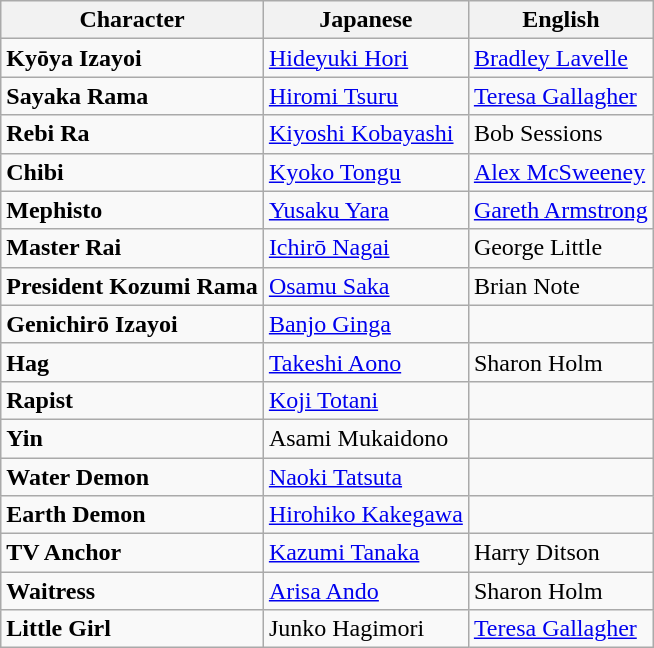<table class="wikitable">
<tr>
<th>Character</th>
<th>Japanese</th>
<th>English</th>
</tr>
<tr>
<td><strong>Kyōya Izayoi</strong></td>
<td><a href='#'>Hideyuki Hori</a></td>
<td><a href='#'>Bradley Lavelle</a></td>
</tr>
<tr>
<td><strong>Sayaka Rama</strong></td>
<td><a href='#'>Hiromi Tsuru</a></td>
<td><a href='#'>Teresa Gallagher</a></td>
</tr>
<tr>
<td><strong>Rebi Ra</strong></td>
<td><a href='#'>Kiyoshi Kobayashi</a></td>
<td>Bob Sessions</td>
</tr>
<tr>
<td><strong>Chibi</strong></td>
<td><a href='#'>Kyoko Tongu</a></td>
<td><a href='#'>Alex McSweeney</a></td>
</tr>
<tr>
<td><strong>Mephisto</strong></td>
<td><a href='#'>Yusaku Yara</a></td>
<td><a href='#'>Gareth Armstrong</a></td>
</tr>
<tr>
<td><strong>Master Rai</strong></td>
<td><a href='#'>Ichirō Nagai</a></td>
<td>George Little</td>
</tr>
<tr>
<td><strong>President Kozumi Rama</strong></td>
<td><a href='#'>Osamu Saka</a></td>
<td>Brian Note</td>
</tr>
<tr>
<td><strong>Genichirō Izayoi</strong></td>
<td><a href='#'>Banjo Ginga</a></td>
<td></td>
</tr>
<tr>
<td><strong>Hag</strong></td>
<td><a href='#'>Takeshi Aono</a></td>
<td>Sharon Holm</td>
</tr>
<tr>
<td><strong>Rapist</strong></td>
<td><a href='#'>Koji Totani</a></td>
<td></td>
</tr>
<tr>
<td><strong>Yin</strong></td>
<td>Asami Mukaidono</td>
<td></td>
</tr>
<tr>
<td><strong>Water Demon</strong></td>
<td><a href='#'>Naoki Tatsuta</a></td>
<td></td>
</tr>
<tr>
<td><strong>Earth Demon</strong></td>
<td><a href='#'>Hirohiko Kakegawa</a></td>
<td></td>
</tr>
<tr>
<td><strong>TV Anchor</strong></td>
<td><a href='#'>Kazumi Tanaka</a></td>
<td>Harry Ditson</td>
</tr>
<tr>
<td><strong>Waitress</strong></td>
<td><a href='#'>Arisa Ando</a></td>
<td>Sharon Holm</td>
</tr>
<tr>
<td><strong>Little Girl</strong></td>
<td>Junko Hagimori</td>
<td><a href='#'>Teresa Gallagher</a></td>
</tr>
</table>
